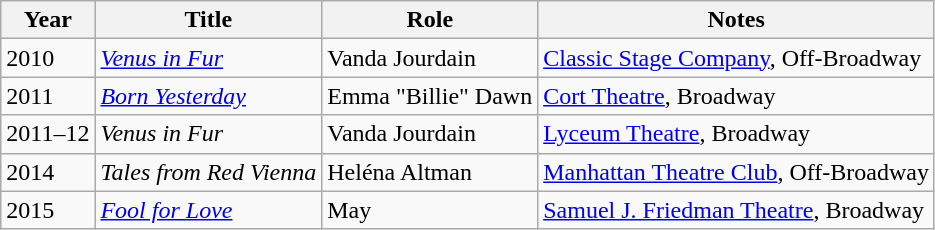<table class="wikitable sortable">
<tr>
<th>Year</th>
<th>Title</th>
<th>Role</th>
<th>Notes</th>
</tr>
<tr>
<td>2010</td>
<td><em><a href='#'>Venus in Fur</a></em></td>
<td>Vanda Jourdain</td>
<td><a href='#'>Classic Stage Company</a>, Off-Broadway</td>
</tr>
<tr>
<td>2011</td>
<td><em><a href='#'>Born Yesterday</a></em></td>
<td>Emma "Billie" Dawn</td>
<td><a href='#'>Cort Theatre</a>, Broadway</td>
</tr>
<tr>
<td>2011–12</td>
<td><em>Venus in Fur</em></td>
<td>Vanda Jourdain</td>
<td><a href='#'>Lyceum Theatre</a>, Broadway</td>
</tr>
<tr>
<td>2014</td>
<td><em>Tales from Red Vienna</em></td>
<td>Heléna Altman</td>
<td><a href='#'>Manhattan Theatre Club</a>, Off-Broadway</td>
</tr>
<tr>
<td>2015</td>
<td><em><a href='#'>Fool for Love</a></em></td>
<td>May</td>
<td><a href='#'>Samuel J. Friedman Theatre</a>, Broadway</td>
</tr>
</table>
